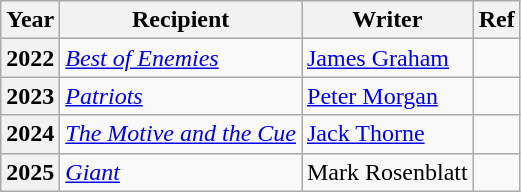<table class="wikitable">
<tr>
<th>Year</th>
<th>Recipient</th>
<th>Writer</th>
<th>Ref</th>
</tr>
<tr>
<th>2022</th>
<td><em><a href='#'>Best of Enemies</a></em></td>
<td><a href='#'>James Graham</a></td>
<td></td>
</tr>
<tr>
<th>2023</th>
<td><em><a href='#'>Patriots</a></em></td>
<td><a href='#'>Peter Morgan</a></td>
<td></td>
</tr>
<tr>
<th>2024</th>
<td><em><a href='#'>The Motive and the Cue</a></em></td>
<td><a href='#'>Jack Thorne</a></td>
<td></td>
</tr>
<tr>
<th>2025</th>
<td><em><a href='#'>Giant</a></em></td>
<td>Mark Rosenblatt</td>
<td></td>
</tr>
</table>
